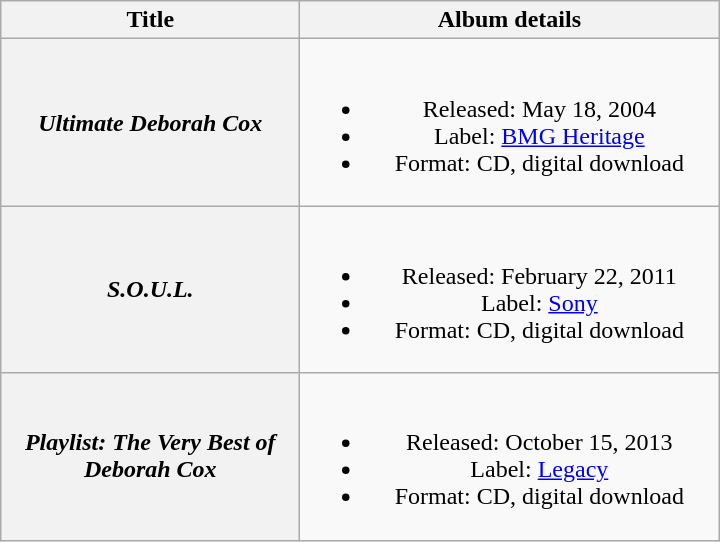<table class="wikitable plainrowheaders" style="text-align:center;" border="1">
<tr>
<th scope="col" style="width:12em;">Title</th>
<th scope="col" style="width:17em;">Album details</th>
</tr>
<tr>
<th scope="row"><em>Ultimate Deborah Cox</em></th>
<td><br><ul><li>Released: May 18, 2004</li><li>Label: <a href='#'>BMG Heritage</a></li><li>Format: CD, digital download</li></ul></td>
</tr>
<tr>
<th scope="row"><em>S.O.U.L.</em></th>
<td><br><ul><li>Released: February 22, 2011</li><li>Label: <a href='#'>Sony</a></li><li>Format: CD, digital download</li></ul></td>
</tr>
<tr>
<th scope="row"><em>Playlist: The Very Best of Deborah Cox</em></th>
<td><br><ul><li>Released: October 15, 2013</li><li>Label: <a href='#'>Legacy</a></li><li>Format: CD, digital download</li></ul></td>
</tr>
</table>
